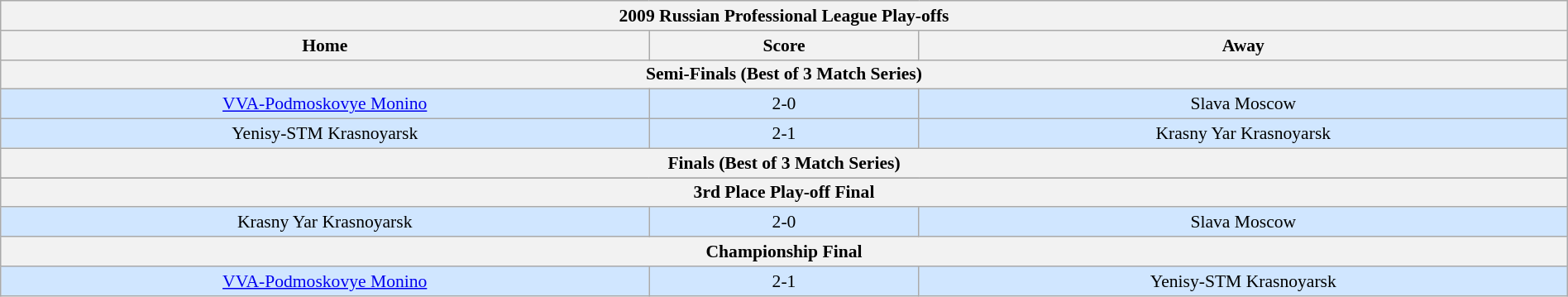<table class="wikitable" style="font-size:90%; width: 100%; text-align: center;">
<tr>
<th colspan=3>2009 Russian Professional League Play-offs</th>
</tr>
<tr>
<th width=12%>Home</th>
<th width=5%>Score</th>
<th width=12%>Away</th>
</tr>
<tr>
<th colspan=3>Semi-Finals (Best of 3 Match Series)</th>
</tr>
<tr style="background: #D0E6FF;">
<td><a href='#'>VVA-Podmoskovye Monino</a></td>
<td>2-0</td>
<td>Slava Moscow</td>
</tr>
<tr style="background: #D0E6FF;">
<td>Yenisy-STM Krasnoyarsk</td>
<td>2-1</td>
<td>Krasny Yar Krasnoyarsk</td>
</tr>
<tr>
<th colspan=3>Finals (Best of 3 Match Series)</th>
</tr>
<tr style="background: #D0E6FF;">
</tr>
<tr>
<th colspan=3>3rd Place Play-off Final</th>
</tr>
<tr style="background: #D0E6FF;">
<td>Krasny Yar Krasnoyarsk</td>
<td>2-0</td>
<td>Slava Moscow</td>
</tr>
<tr>
<th colspan=3>Championship Final</th>
</tr>
<tr style="background: #D0E6FF;">
<td><a href='#'>VVA-Podmoskovye Monino</a></td>
<td>2-1</td>
<td>Yenisy-STM Krasnoyarsk</td>
</tr>
</table>
